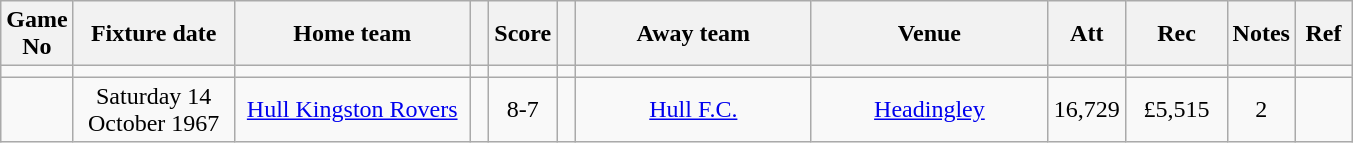<table class="wikitable" style="text-align:center;">
<tr>
<th width=20 abbr="No">Game No</th>
<th width=100 abbr="Date">Fixture date</th>
<th width=150 abbr="Home team">Home team</th>
<th width=5 abbr="space"></th>
<th width=20 abbr="Score">Score</th>
<th width=5 abbr="space"></th>
<th width=150 abbr="Away team">Away team</th>
<th width=150 abbr="Venue">Venue</th>
<th width=45 abbr="Att">Att</th>
<th width=60 abbr="Rec">Rec</th>
<th width=20 abbr="Notes">Notes</th>
<th width=30 abbr="Ref">Ref</th>
</tr>
<tr>
<td></td>
<td></td>
<td></td>
<td></td>
<td></td>
<td></td>
<td></td>
<td></td>
<td></td>
<td></td>
<td></td>
</tr>
<tr>
<td></td>
<td>Saturday 14 October 1967</td>
<td><a href='#'>Hull Kingston Rovers</a></td>
<td></td>
<td>8-7</td>
<td></td>
<td><a href='#'>Hull F.C.</a></td>
<td><a href='#'>Headingley</a></td>
<td>16,729</td>
<td>£5,515</td>
<td>2</td>
<td></td>
</tr>
</table>
